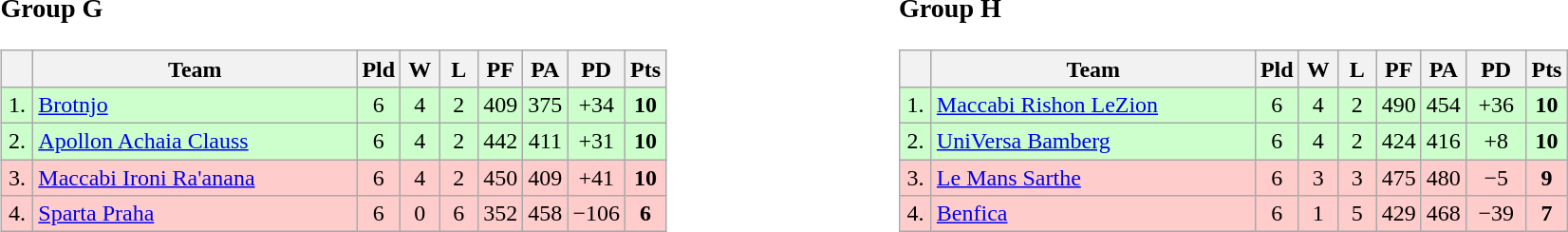<table>
<tr>
<td style="vertical-align:top; width:33%;"><br><h3>Group G</h3><table class="wikitable" style="text-align:center">
<tr>
<th width=15></th>
<th width=220>Team</th>
<th width=20>Pld</th>
<th width="20">W</th>
<th width="20">L</th>
<th width="20">PF</th>
<th width="20">PA</th>
<th width="20">PD</th>
<th width="20">Pts</th>
</tr>
<tr style="background:#cfc;">
<td>1.</td>
<td align=left> <a href='#'>Brotnjo</a></td>
<td>6</td>
<td>4</td>
<td>2</td>
<td>409</td>
<td>375</td>
<td>+34</td>
<td><strong>10</strong></td>
</tr>
<tr style="background:#cfc;">
<td>2.</td>
<td align=left> <a href='#'>Apollon Achaia Clauss</a></td>
<td>6</td>
<td>4</td>
<td>2</td>
<td>442</td>
<td>411</td>
<td>+31</td>
<td><strong>10</strong></td>
</tr>
<tr style="background:#fcc;">
<td>3.</td>
<td align=left> <a href='#'>Maccabi Ironi Ra'anana</a></td>
<td>6</td>
<td>4</td>
<td>2</td>
<td>450</td>
<td>409</td>
<td>+41</td>
<td><strong>10</strong></td>
</tr>
<tr style="background:#fcc;">
<td>4.</td>
<td align=left> <a href='#'>Sparta Praha</a></td>
<td>6</td>
<td>0</td>
<td>6</td>
<td>352</td>
<td>458</td>
<td>−106</td>
<td><strong>6</strong></td>
</tr>
</table>
</td>
<td style="vertical-align:top; width:33%;"><br><h3>Group H</h3><table class="wikitable" style="text-align:center">
<tr>
<th width=15></th>
<th width=220>Team</th>
<th width=20>Pld</th>
<th width="20">W</th>
<th width="20">L</th>
<th width="20">PF</th>
<th width="20">PA</th>
<th width="35">PD</th>
<th width="20">Pts</th>
</tr>
<tr style="background:#cfc;">
<td>1.</td>
<td align=left> <a href='#'>Maccabi Rishon LeZion</a></td>
<td>6</td>
<td>4</td>
<td>2</td>
<td>490</td>
<td>454</td>
<td>+36</td>
<td><strong>10</strong></td>
</tr>
<tr style="background:#cfc;">
<td>2.</td>
<td align=left> <a href='#'>UniVersa Bamberg</a></td>
<td>6</td>
<td>4</td>
<td>2</td>
<td>424</td>
<td>416</td>
<td>+8</td>
<td><strong>10</strong></td>
</tr>
<tr style="background:#fcc;">
<td>3.</td>
<td align=left> <a href='#'>Le Mans Sarthe</a></td>
<td>6</td>
<td>3</td>
<td>3</td>
<td>475</td>
<td>480</td>
<td>−5</td>
<td><strong>9</strong></td>
</tr>
<tr style="background:#fcc;">
<td>4.</td>
<td align=left> <a href='#'>Benfica</a></td>
<td>6</td>
<td>1</td>
<td>5</td>
<td>429</td>
<td>468</td>
<td>−39</td>
<td><strong>7</strong></td>
</tr>
</table>
</td>
</tr>
</table>
